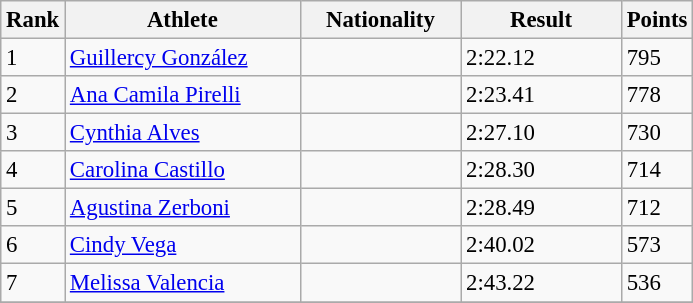<table class="wikitable" style="font-size:95%" style="width:35em;" style="text-align:center">
<tr>
<th>Rank</th>
<th width=150>Athlete</th>
<th width=100>Nationality</th>
<th width=100>Result</th>
<th>Points</th>
</tr>
<tr>
<td>1</td>
<td align=left><a href='#'>Guillercy González</a></td>
<td align=left></td>
<td>2:22.12</td>
<td>795</td>
</tr>
<tr>
<td>2</td>
<td align=left><a href='#'>Ana Camila Pirelli</a></td>
<td align=left></td>
<td>2:23.41</td>
<td>778</td>
</tr>
<tr>
<td>3</td>
<td align=left><a href='#'>Cynthia Alves</a></td>
<td align=left></td>
<td>2:27.10</td>
<td>730</td>
</tr>
<tr>
<td>4</td>
<td align=left><a href='#'>Carolina Castillo</a></td>
<td align=left></td>
<td>2:28.30</td>
<td>714</td>
</tr>
<tr>
<td>5</td>
<td align=left><a href='#'>Agustina Zerboni</a></td>
<td align=left></td>
<td>2:28.49</td>
<td>712</td>
</tr>
<tr>
<td>6</td>
<td align=left><a href='#'>Cindy Vega</a></td>
<td align=left></td>
<td>2:40.02</td>
<td>573</td>
</tr>
<tr>
<td>7</td>
<td align=left><a href='#'>Melissa Valencia</a></td>
<td align=left></td>
<td>2:43.22</td>
<td>536</td>
</tr>
<tr>
</tr>
</table>
